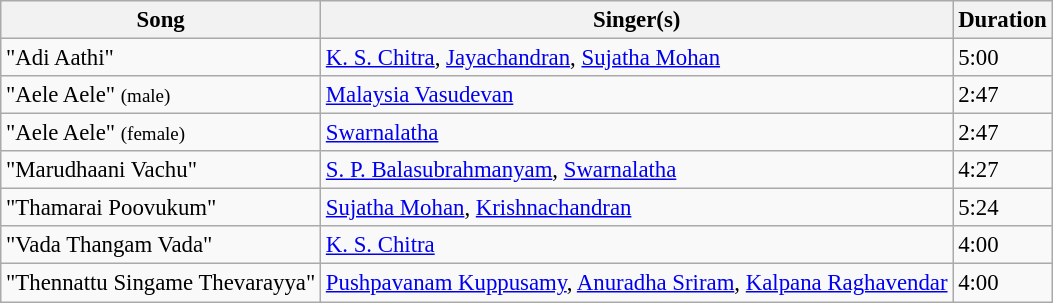<table class="wikitable" style="font-size:95%;">
<tr>
<th>Song</th>
<th>Singer(s)</th>
<th>Duration</th>
</tr>
<tr>
<td>"Adi Aathi"</td>
<td><a href='#'>K. S. Chitra</a>, <a href='#'>Jayachandran</a>, <a href='#'>Sujatha Mohan</a></td>
<td>5:00</td>
</tr>
<tr>
<td>"Aele Aele" <small>(male)</small></td>
<td><a href='#'>Malaysia Vasudevan</a></td>
<td>2:47</td>
</tr>
<tr>
<td>"Aele Aele" <small>(female)</small></td>
<td><a href='#'>Swarnalatha</a></td>
<td>2:47</td>
</tr>
<tr>
<td>"Marudhaani Vachu"</td>
<td><a href='#'>S. P. Balasubrahmanyam</a>, <a href='#'>Swarnalatha</a></td>
<td>4:27</td>
</tr>
<tr>
<td>"Thamarai Poovukum"</td>
<td><a href='#'>Sujatha Mohan</a>, <a href='#'>Krishnachandran</a></td>
<td>5:24</td>
</tr>
<tr>
<td>"Vada Thangam Vada"</td>
<td><a href='#'>K. S. Chitra</a></td>
<td>4:00</td>
</tr>
<tr>
<td>"Thennattu Singame Thevarayya"</td>
<td><a href='#'>Pushpavanam Kuppusamy</a>, <a href='#'>Anuradha Sriram</a>, <a href='#'>Kalpana Raghavendar</a></td>
<td>4:00</td>
</tr>
</table>
